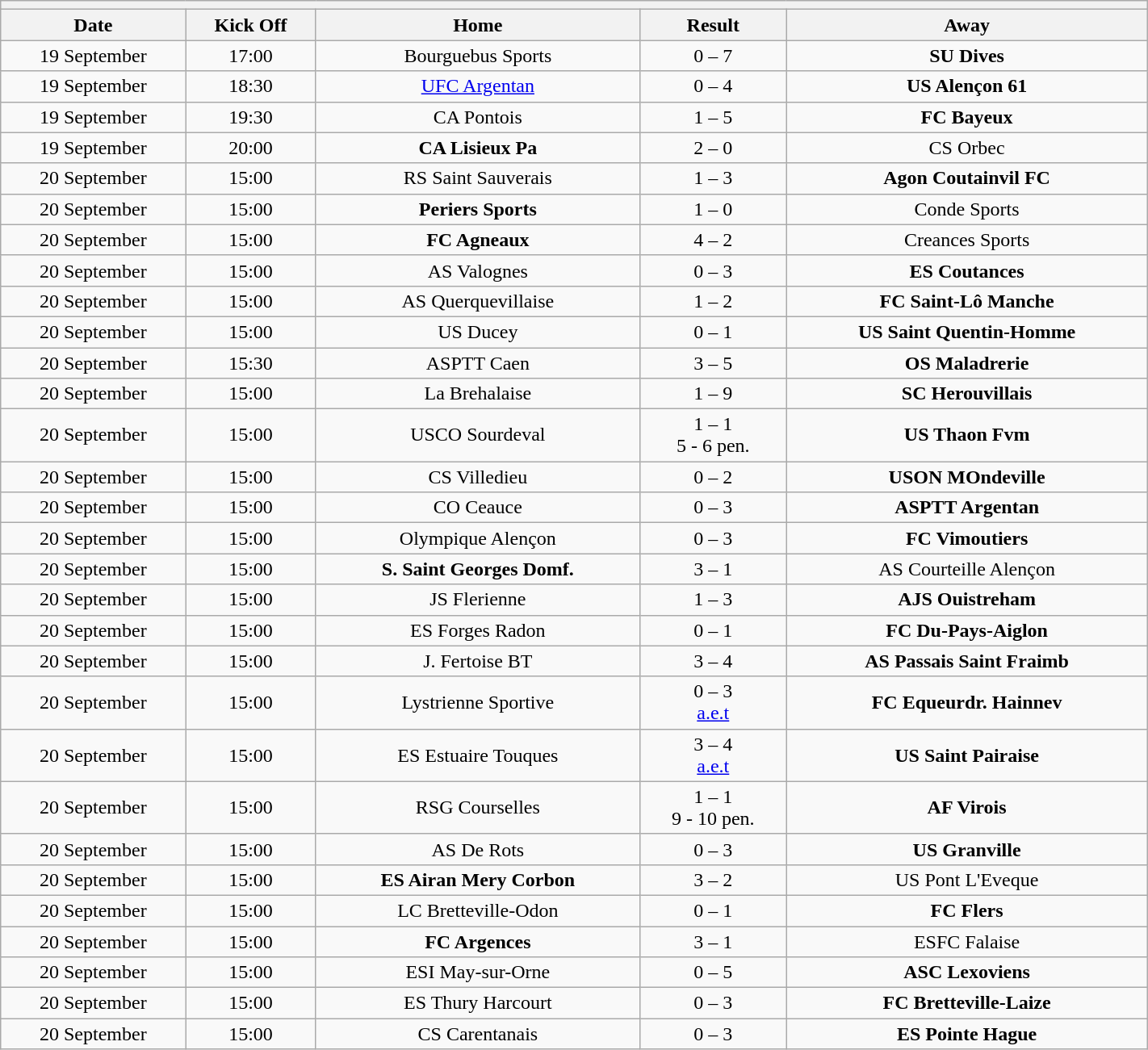<table class="wikitable collapsible collapsed" style="font-size: 100%; margin:0px;" width="75%">
<tr>
<th colspan="7" style="text-align:left;"></th>
</tr>
<tr>
<th><strong>Date</strong></th>
<th><strong>Kick Off</strong></th>
<th><strong>Home</strong></th>
<th><strong>Result</strong></th>
<th><strong>Away</strong></th>
</tr>
<tr>
<td align=center>19 September</td>
<td align=center>17:00</td>
<td align=center>Bourguebus Sports</td>
<td align=center>0 – 7</td>
<td align=center><strong>SU Dives</strong></td>
</tr>
<tr>
<td align=center>19 September</td>
<td align=center>18:30</td>
<td align=center><a href='#'>UFC Argentan</a></td>
<td align=center>0 – 4</td>
<td align=center><strong>US Alençon 61</strong></td>
</tr>
<tr>
<td align=center>19 September</td>
<td align=center>19:30</td>
<td align=center>CA Pontois</td>
<td align=center>1 – 5</td>
<td align=center><strong>FC Bayeux</strong></td>
</tr>
<tr>
<td align=center>19 September</td>
<td align=center>20:00</td>
<td align=center><strong>CA Lisieux Pa</strong></td>
<td align=center>2 – 0</td>
<td align=center>CS Orbec</td>
</tr>
<tr>
<td align=center>20 September</td>
<td align=center>15:00</td>
<td align=center>RS Saint Sauverais</td>
<td align=center>1 – 3</td>
<td align=center><strong>Agon Coutainvil FC</strong></td>
</tr>
<tr>
<td align=center>20 September</td>
<td align=center>15:00</td>
<td align=center><strong>Periers Sports</strong></td>
<td align=center>1 – 0</td>
<td align=center>Conde Sports</td>
</tr>
<tr>
<td align=center>20 September</td>
<td align=center>15:00</td>
<td align=center><strong>FC Agneaux</strong></td>
<td align=center>4 – 2</td>
<td align=center>Creances Sports</td>
</tr>
<tr>
<td align=center>20 September</td>
<td align=center>15:00</td>
<td align=center>AS Valognes</td>
<td align=center>0 – 3</td>
<td align=center><strong>ES Coutances</strong></td>
</tr>
<tr>
<td align=center>20 September</td>
<td align=center>15:00</td>
<td align=center>AS Querquevillaise</td>
<td align=center>1 – 2</td>
<td align=center><strong>FC Saint-Lô Manche</strong></td>
</tr>
<tr>
<td align=center>20 September</td>
<td align=center>15:00</td>
<td align=center>US Ducey</td>
<td align=center>0 – 1</td>
<td align=center><strong>US Saint Quentin-Homme</strong></td>
</tr>
<tr>
<td align=center>20 September</td>
<td align=center>15:30</td>
<td align=center>ASPTT Caen</td>
<td align=center>3 – 5</td>
<td align=center><strong>OS Maladrerie</strong></td>
</tr>
<tr>
<td align=center>20 September</td>
<td align=center>15:00</td>
<td align=center>La Brehalaise</td>
<td align=center>1 – 9</td>
<td align=center><strong>SC Herouvillais</strong></td>
</tr>
<tr>
<td align=center>20 September</td>
<td align=center>15:00</td>
<td align=center>USCO Sourdeval</td>
<td align=center>1 – 1 <br> 5 - 6 pen.</td>
<td align=center><strong>US Thaon Fvm</strong></td>
</tr>
<tr>
<td align=center>20 September</td>
<td align=center>15:00</td>
<td align=center>CS Villedieu</td>
<td align=center>0 – 2</td>
<td align=center><strong>USON MOndeville</strong></td>
</tr>
<tr>
<td align=center>20 September</td>
<td align=center>15:00</td>
<td align=center>CO Ceauce</td>
<td align=center>0 – 3</td>
<td align=center><strong>ASPTT Argentan</strong></td>
</tr>
<tr>
<td align=center>20 September</td>
<td align=center>15:00</td>
<td align=center>Olympique Alençon</td>
<td align=center>0 – 3</td>
<td align=center><strong>FC Vimoutiers</strong></td>
</tr>
<tr>
<td align=center>20 September</td>
<td align=center>15:00</td>
<td align=center><strong>S. Saint Georges Domf.</strong></td>
<td align=center>3 – 1</td>
<td align=center>AS Courteille Alençon</td>
</tr>
<tr>
<td align=center>20 September</td>
<td align=center>15:00</td>
<td align=center>JS Flerienne</td>
<td align=center>1 – 3</td>
<td align=center><strong>AJS Ouistreham</strong></td>
</tr>
<tr>
<td align=center>20 September</td>
<td align=center>15:00</td>
<td align=center>ES Forges Radon</td>
<td align=center>0 – 1</td>
<td align=center><strong>FC Du-Pays-Aiglon</strong></td>
</tr>
<tr>
<td align=center>20 September</td>
<td align=center>15:00</td>
<td align=center>J. Fertoise BT</td>
<td align=center>3 – 4</td>
<td align=center><strong>AS Passais Saint Fraimb</strong></td>
</tr>
<tr>
<td align=center>20 September</td>
<td align=center>15:00</td>
<td align=center>Lystrienne Sportive</td>
<td align=center>0 – 3 <br> <a href='#'>a.e.t</a></td>
<td align=center><strong>FC Equeurdr. Hainnev</strong></td>
</tr>
<tr>
<td align=center>20 September</td>
<td align=center>15:00</td>
<td align=center>ES Estuaire Touques</td>
<td align=center>3 – 4 <br> <a href='#'>a.e.t</a></td>
<td align=center><strong>US Saint Pairaise</strong></td>
</tr>
<tr>
<td align=center>20 September</td>
<td align=center>15:00</td>
<td align=center>RSG Courselles</td>
<td align=center>1 – 1 <br> 9 - 10 pen.</td>
<td align=center><strong>AF Virois</strong></td>
</tr>
<tr>
<td align=center>20 September</td>
<td align=center>15:00</td>
<td align=center>AS De Rots</td>
<td align=center>0 – 3</td>
<td align=center><strong>US Granville</strong></td>
</tr>
<tr>
<td align=center>20 September</td>
<td align=center>15:00</td>
<td align=center><strong>ES Airan Mery Corbon</strong></td>
<td align=center>3 – 2</td>
<td align=center>US Pont L'Eveque</td>
</tr>
<tr>
<td align=center>20 September</td>
<td align=center>15:00</td>
<td align=center>LC Bretteville-Odon</td>
<td align=center>0 – 1</td>
<td align=center><strong>FC Flers</strong></td>
</tr>
<tr>
<td align=center>20 September</td>
<td align=center>15:00</td>
<td align=center><strong>FC Argences</strong></td>
<td align=center>3 – 1</td>
<td align=center>ESFC Falaise</td>
</tr>
<tr>
<td align=center>20 September</td>
<td align=center>15:00</td>
<td align=center>ESI May-sur-Orne</td>
<td align=center>0 – 5</td>
<td align=center><strong>ASC Lexoviens</strong></td>
</tr>
<tr>
<td align=center>20 September</td>
<td align=center>15:00</td>
<td align=center>ES Thury Harcourt</td>
<td align=center>0 – 3</td>
<td align=center><strong>FC Bretteville-Laize</strong></td>
</tr>
<tr>
<td align=center>20 September</td>
<td align=center>15:00</td>
<td align=center>CS Carentanais</td>
<td align=center>0 – 3</td>
<td align=center><strong>ES Pointe Hague</strong></td>
</tr>
</table>
